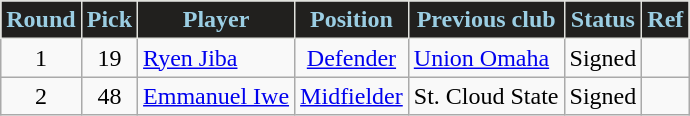<table class="wikitable" style="text-align:center">
<tr>
<th style="background:#21201E;color:#9BCEE3;border:1px solid #E1E2DD">Round</th>
<th style="background:#21201E;color:#9BCEE3;border:1px solid #E1E2DD">Pick</th>
<th style="background:#21201E;color:#9BCEE3;border:1px solid #E1E2DD">Player</th>
<th style="background:#21201E;color:#9BCEE3;border:1px solid #E1E2DD">Position</th>
<th style="background:#21201E;color:#9BCEE3;border:1px solid #E1E2DD">Previous club</th>
<th style="background:#21201E;color:#9BCEE3;border:1px solid #E1E2DD">Status</th>
<th style="background:#21201E;color:#9BCEE3;border:1px solid #E1E2DD">Ref</th>
</tr>
<tr>
<td>1</td>
<td>19</td>
<td style="text-align:left"> <a href='#'>Ryen Jiba</a></td>
<td><a href='#'>Defender</a></td>
<td style="text-align:left"><a href='#'>Union Omaha</a></td>
<td style="text-align:left">Signed</td>
<td></td>
</tr>
<tr>
<td>2</td>
<td>48</td>
<td style="text-align:left"> <a href='#'>Emmanuel Iwe</a></td>
<td><a href='#'>Midfielder</a></td>
<td style="text-align:left">St. Cloud State</td>
<td style="text-align:left">Signed</td>
<td></td>
</tr>
</table>
